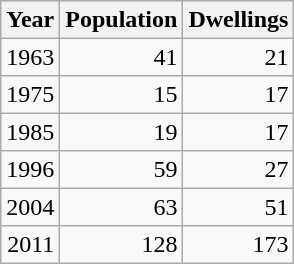<table class="wikitable" style="line-height:1.1em;">
<tr>
<th>Year</th>
<th>Population</th>
<th>Dwellings</th>
</tr>
<tr align="right">
<td>1963</td>
<td>41</td>
<td>21</td>
</tr>
<tr align="right">
<td>1975</td>
<td>15</td>
<td>17</td>
</tr>
<tr align="right">
<td>1985</td>
<td>19</td>
<td>17</td>
</tr>
<tr align="right">
<td>1996</td>
<td>59</td>
<td>27</td>
</tr>
<tr align="right">
<td>2004</td>
<td>63</td>
<td>51</td>
</tr>
<tr align="right">
<td>2011</td>
<td>128</td>
<td>173</td>
</tr>
</table>
